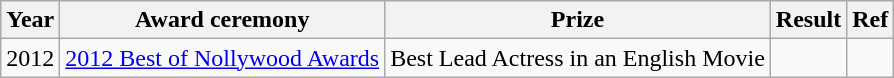<table class ="wikitable">
<tr>
<th>Year</th>
<th>Award ceremony</th>
<th>Prize</th>
<th>Result</th>
<th>Ref</th>
</tr>
<tr>
<td>2012</td>
<td><a href='#'>2012 Best of Nollywood Awards</a></td>
<td>Best Lead Actress in an English Movie</td>
<td></td>
<td></td>
</tr>
</table>
